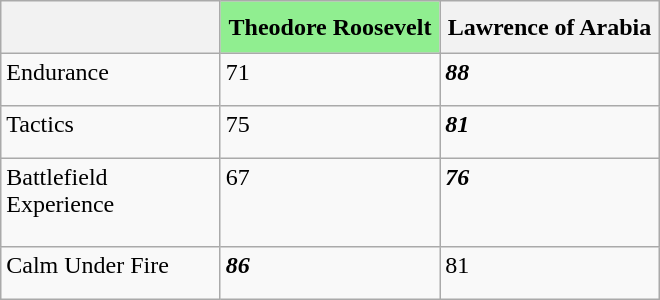<table class="wikitable" style="text-align:left; width:440px; height:200px">
<tr>
<th style="width:120px;"></th>
<th style="width:120px; background:lightgreen;">Theodore Roosevelt</th>
<th style="width:120px;">Lawrence of Arabia</th>
</tr>
<tr valign="top">
<td>Endurance</td>
<td>71</td>
<td><strong><em>88</em></strong></td>
</tr>
<tr valign="top">
<td>Tactics</td>
<td>75</td>
<td><strong><em>81</em></strong></td>
</tr>
<tr valign="top">
<td>Battlefield Experience</td>
<td>67</td>
<td><strong><em>76</em></strong></td>
</tr>
<tr valign="top">
<td>Calm Under Fire</td>
<td><strong><em>86</em></strong></td>
<td>81</td>
</tr>
</table>
